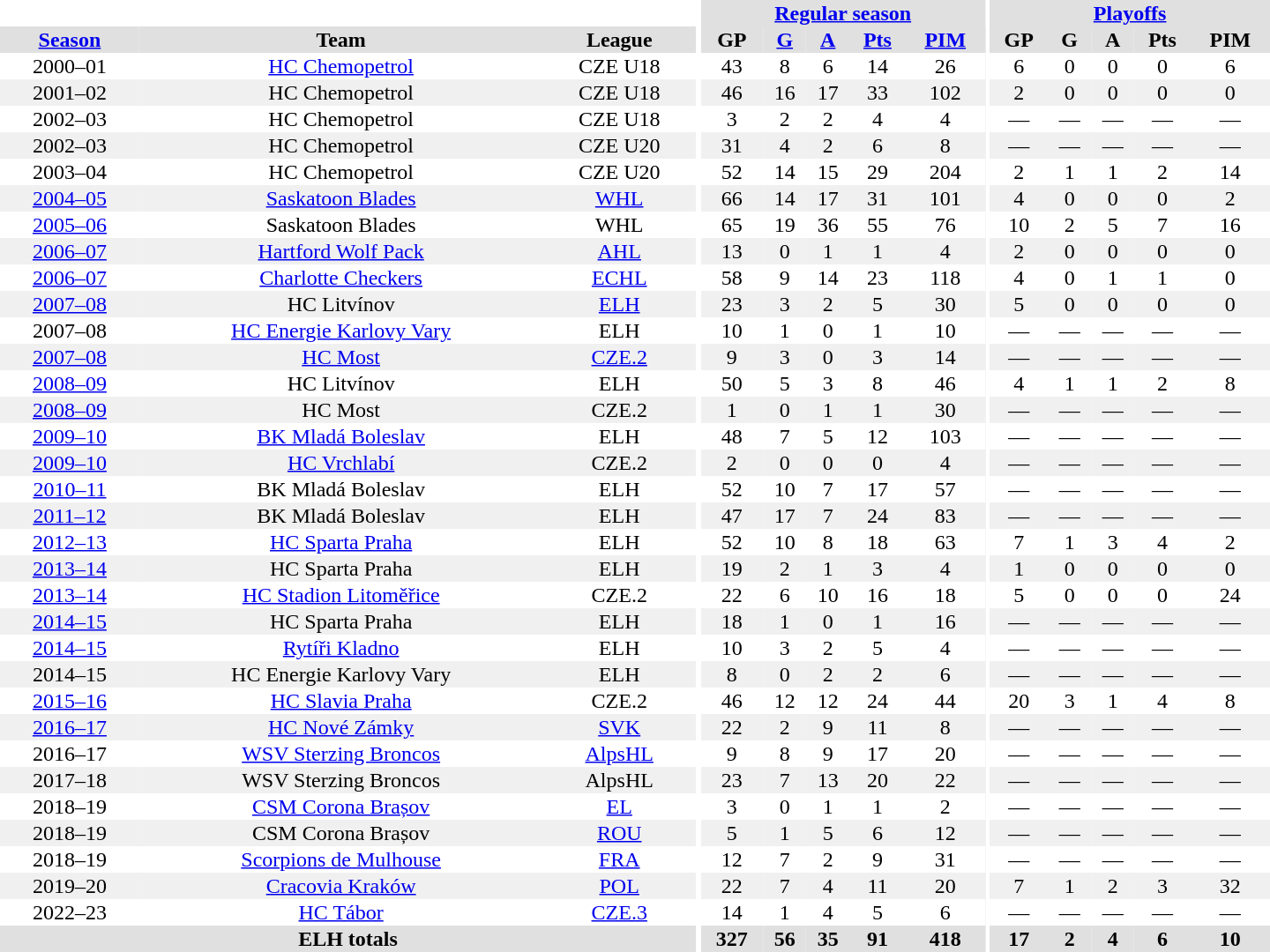<table border="0" cellpadding="1" cellspacing="0" style="text-align:center; width:60em">
<tr bgcolor="#e0e0e0">
<th colspan="3" bgcolor="#ffffff"></th>
<th rowspan="99" bgcolor="#ffffff"></th>
<th colspan="5"><a href='#'>Regular season</a></th>
<th rowspan="99" bgcolor="#ffffff"></th>
<th colspan="5"><a href='#'>Playoffs</a></th>
</tr>
<tr bgcolor="#e0e0e0">
<th><a href='#'>Season</a></th>
<th>Team</th>
<th>League</th>
<th>GP</th>
<th><a href='#'>G</a></th>
<th><a href='#'>A</a></th>
<th><a href='#'>Pts</a></th>
<th><a href='#'>PIM</a></th>
<th>GP</th>
<th>G</th>
<th>A</th>
<th>Pts</th>
<th>PIM</th>
</tr>
<tr>
<td>2000–01</td>
<td><a href='#'>HC Chemopetrol</a></td>
<td>CZE U18</td>
<td>43</td>
<td>8</td>
<td>6</td>
<td>14</td>
<td>26</td>
<td>6</td>
<td>0</td>
<td>0</td>
<td>0</td>
<td>6</td>
</tr>
<tr bgcolor="#f0f0f0">
<td>2001–02</td>
<td>HC Chemopetrol</td>
<td>CZE U18</td>
<td>46</td>
<td>16</td>
<td>17</td>
<td>33</td>
<td>102</td>
<td>2</td>
<td>0</td>
<td>0</td>
<td>0</td>
<td>0</td>
</tr>
<tr>
<td>2002–03</td>
<td>HC Chemopetrol</td>
<td>CZE U18</td>
<td>3</td>
<td>2</td>
<td>2</td>
<td>4</td>
<td>4</td>
<td>—</td>
<td>—</td>
<td>—</td>
<td>—</td>
<td>—</td>
</tr>
<tr bgcolor="#f0f0f0">
<td>2002–03</td>
<td>HC Chemopetrol</td>
<td>CZE U20</td>
<td>31</td>
<td>4</td>
<td>2</td>
<td>6</td>
<td>8</td>
<td>—</td>
<td>—</td>
<td>—</td>
<td>—</td>
<td>—</td>
</tr>
<tr>
<td>2003–04</td>
<td>HC Chemopetrol</td>
<td>CZE U20</td>
<td>52</td>
<td>14</td>
<td>15</td>
<td>29</td>
<td>204</td>
<td>2</td>
<td>1</td>
<td>1</td>
<td>2</td>
<td>14</td>
</tr>
<tr bgcolor="#f0f0f0">
<td><a href='#'>2004–05</a></td>
<td><a href='#'>Saskatoon Blades</a></td>
<td><a href='#'>WHL</a></td>
<td>66</td>
<td>14</td>
<td>17</td>
<td>31</td>
<td>101</td>
<td>4</td>
<td>0</td>
<td>0</td>
<td>0</td>
<td>2</td>
</tr>
<tr>
<td><a href='#'>2005–06</a></td>
<td>Saskatoon Blades</td>
<td>WHL</td>
<td>65</td>
<td>19</td>
<td>36</td>
<td>55</td>
<td>76</td>
<td>10</td>
<td>2</td>
<td>5</td>
<td>7</td>
<td>16</td>
</tr>
<tr bgcolor="#f0f0f0">
<td><a href='#'>2006–07</a></td>
<td><a href='#'>Hartford Wolf Pack</a></td>
<td><a href='#'>AHL</a></td>
<td>13</td>
<td>0</td>
<td>1</td>
<td>1</td>
<td>4</td>
<td>2</td>
<td>0</td>
<td>0</td>
<td>0</td>
<td>0</td>
</tr>
<tr>
<td><a href='#'>2006–07</a></td>
<td><a href='#'>Charlotte Checkers</a></td>
<td><a href='#'>ECHL</a></td>
<td>58</td>
<td>9</td>
<td>14</td>
<td>23</td>
<td>118</td>
<td>4</td>
<td>0</td>
<td>1</td>
<td>1</td>
<td>0</td>
</tr>
<tr bgcolor="#f0f0f0">
<td><a href='#'>2007–08</a></td>
<td>HC Litvínov</td>
<td><a href='#'>ELH</a></td>
<td>23</td>
<td>3</td>
<td>2</td>
<td>5</td>
<td>30</td>
<td>5</td>
<td>0</td>
<td>0</td>
<td>0</td>
<td>0</td>
</tr>
<tr>
<td>2007–08</td>
<td><a href='#'>HC Energie Karlovy Vary</a></td>
<td>ELH</td>
<td>10</td>
<td>1</td>
<td>0</td>
<td>1</td>
<td>10</td>
<td>—</td>
<td>—</td>
<td>—</td>
<td>—</td>
<td>—</td>
</tr>
<tr bgcolor="#f0f0f0">
<td><a href='#'>2007–08</a></td>
<td><a href='#'>HC Most</a></td>
<td><a href='#'>CZE.2</a></td>
<td>9</td>
<td>3</td>
<td>0</td>
<td>3</td>
<td>14</td>
<td>—</td>
<td>—</td>
<td>—</td>
<td>—</td>
<td>—</td>
</tr>
<tr>
<td><a href='#'>2008–09</a></td>
<td>HC Litvínov</td>
<td>ELH</td>
<td>50</td>
<td>5</td>
<td>3</td>
<td>8</td>
<td>46</td>
<td>4</td>
<td>1</td>
<td>1</td>
<td>2</td>
<td>8</td>
</tr>
<tr bgcolor="#f0f0f0">
<td><a href='#'>2008–09</a></td>
<td>HC Most</td>
<td>CZE.2</td>
<td>1</td>
<td>0</td>
<td>1</td>
<td>1</td>
<td>30</td>
<td>—</td>
<td>—</td>
<td>—</td>
<td>—</td>
<td>—</td>
</tr>
<tr>
<td><a href='#'>2009–10</a></td>
<td><a href='#'>BK Mladá Boleslav</a></td>
<td>ELH</td>
<td>48</td>
<td>7</td>
<td>5</td>
<td>12</td>
<td>103</td>
<td>—</td>
<td>—</td>
<td>—</td>
<td>—</td>
<td>—</td>
</tr>
<tr bgcolor="#f0f0f0">
<td><a href='#'>2009–10</a></td>
<td><a href='#'>HC Vrchlabí</a></td>
<td>CZE.2</td>
<td>2</td>
<td>0</td>
<td>0</td>
<td>0</td>
<td>4</td>
<td>—</td>
<td>—</td>
<td>—</td>
<td>—</td>
<td>—</td>
</tr>
<tr>
<td><a href='#'>2010–11</a></td>
<td>BK Mladá Boleslav</td>
<td>ELH</td>
<td>52</td>
<td>10</td>
<td>7</td>
<td>17</td>
<td>57</td>
<td>—</td>
<td>—</td>
<td>—</td>
<td>—</td>
<td>—</td>
</tr>
<tr bgcolor="#f0f0f0">
<td><a href='#'>2011–12</a></td>
<td>BK Mladá Boleslav</td>
<td>ELH</td>
<td>47</td>
<td>17</td>
<td>7</td>
<td>24</td>
<td>83</td>
<td>—</td>
<td>—</td>
<td>—</td>
<td>—</td>
<td>—</td>
</tr>
<tr>
<td><a href='#'>2012–13</a></td>
<td><a href='#'>HC Sparta Praha</a></td>
<td>ELH</td>
<td>52</td>
<td>10</td>
<td>8</td>
<td>18</td>
<td>63</td>
<td>7</td>
<td>1</td>
<td>3</td>
<td>4</td>
<td>2</td>
</tr>
<tr bgcolor="#f0f0f0">
<td><a href='#'>2013–14</a></td>
<td>HC Sparta Praha</td>
<td>ELH</td>
<td>19</td>
<td>2</td>
<td>1</td>
<td>3</td>
<td>4</td>
<td>1</td>
<td>0</td>
<td>0</td>
<td>0</td>
<td>0</td>
</tr>
<tr>
<td><a href='#'>2013–14</a></td>
<td><a href='#'>HC Stadion Litoměřice</a></td>
<td>CZE.2</td>
<td>22</td>
<td>6</td>
<td>10</td>
<td>16</td>
<td>18</td>
<td>5</td>
<td>0</td>
<td>0</td>
<td>0</td>
<td>24</td>
</tr>
<tr bgcolor="#f0f0f0">
<td><a href='#'>2014–15</a></td>
<td>HC Sparta Praha</td>
<td>ELH</td>
<td>18</td>
<td>1</td>
<td>0</td>
<td>1</td>
<td>16</td>
<td>—</td>
<td>—</td>
<td>—</td>
<td>—</td>
<td>—</td>
</tr>
<tr>
<td><a href='#'>2014–15</a></td>
<td><a href='#'>Rytíři Kladno</a></td>
<td>ELH</td>
<td>10</td>
<td>3</td>
<td>2</td>
<td>5</td>
<td>4</td>
<td>—</td>
<td>—</td>
<td>—</td>
<td>—</td>
<td>—</td>
</tr>
<tr bgcolor="#f0f0f0">
<td>2014–15</td>
<td>HC Energie Karlovy Vary</td>
<td>ELH</td>
<td>8</td>
<td>0</td>
<td>2</td>
<td>2</td>
<td>6</td>
<td>—</td>
<td>—</td>
<td>—</td>
<td>—</td>
<td>—</td>
</tr>
<tr>
<td><a href='#'>2015–16</a></td>
<td><a href='#'>HC Slavia Praha</a></td>
<td>CZE.2</td>
<td>46</td>
<td>12</td>
<td>12</td>
<td>24</td>
<td>44</td>
<td>20</td>
<td>3</td>
<td>1</td>
<td>4</td>
<td>8</td>
</tr>
<tr bgcolor="#f0f0f0">
<td><a href='#'>2016–17</a></td>
<td><a href='#'>HC Nové Zámky</a></td>
<td><a href='#'>SVK</a></td>
<td>22</td>
<td>2</td>
<td>9</td>
<td>11</td>
<td>8</td>
<td>—</td>
<td>—</td>
<td>—</td>
<td>—</td>
<td>—</td>
</tr>
<tr>
<td>2016–17</td>
<td><a href='#'>WSV Sterzing Broncos</a></td>
<td><a href='#'>AlpsHL</a></td>
<td>9</td>
<td>8</td>
<td>9</td>
<td>17</td>
<td>20</td>
<td>—</td>
<td>—</td>
<td>—</td>
<td>—</td>
<td>—</td>
</tr>
<tr bgcolor="#f0f0f0">
<td>2017–18</td>
<td>WSV Sterzing Broncos</td>
<td>AlpsHL</td>
<td>23</td>
<td>7</td>
<td>13</td>
<td>20</td>
<td>22</td>
<td>—</td>
<td>—</td>
<td>—</td>
<td>—</td>
<td>—</td>
</tr>
<tr>
<td>2018–19</td>
<td><a href='#'>CSM Corona Brașov</a></td>
<td><a href='#'>EL</a></td>
<td>3</td>
<td>0</td>
<td>1</td>
<td>1</td>
<td>2</td>
<td>—</td>
<td>—</td>
<td>—</td>
<td>—</td>
<td>—</td>
</tr>
<tr bgcolor="#f0f0f0">
<td>2018–19</td>
<td>CSM Corona Brașov</td>
<td><a href='#'>ROU</a></td>
<td>5</td>
<td>1</td>
<td>5</td>
<td>6</td>
<td>12</td>
<td>—</td>
<td>—</td>
<td>—</td>
<td>—</td>
<td>—</td>
</tr>
<tr>
<td>2018–19</td>
<td><a href='#'>Scorpions de Mulhouse</a></td>
<td><a href='#'>FRA</a></td>
<td>12</td>
<td>7</td>
<td>2</td>
<td>9</td>
<td>31</td>
<td>—</td>
<td>—</td>
<td>—</td>
<td>—</td>
<td>—</td>
</tr>
<tr bgcolor="#f0f0f0">
<td>2019–20</td>
<td><a href='#'>Cracovia Kraków</a></td>
<td><a href='#'>POL</a></td>
<td>22</td>
<td>7</td>
<td>4</td>
<td>11</td>
<td>20</td>
<td>7</td>
<td>1</td>
<td>2</td>
<td>3</td>
<td>32</td>
</tr>
<tr>
<td>2022–23</td>
<td><a href='#'>HC Tábor</a></td>
<td><a href='#'>CZE.3</a></td>
<td>14</td>
<td>1</td>
<td>4</td>
<td>5</td>
<td>6</td>
<td>—</td>
<td>—</td>
<td>—</td>
<td>—</td>
<td>—</td>
</tr>
<tr bgcolor="#e0e0e0">
<th colspan="3">ELH totals</th>
<th>327</th>
<th>56</th>
<th>35</th>
<th>91</th>
<th>418</th>
<th>17</th>
<th>2</th>
<th>4</th>
<th>6</th>
<th>10</th>
</tr>
</table>
